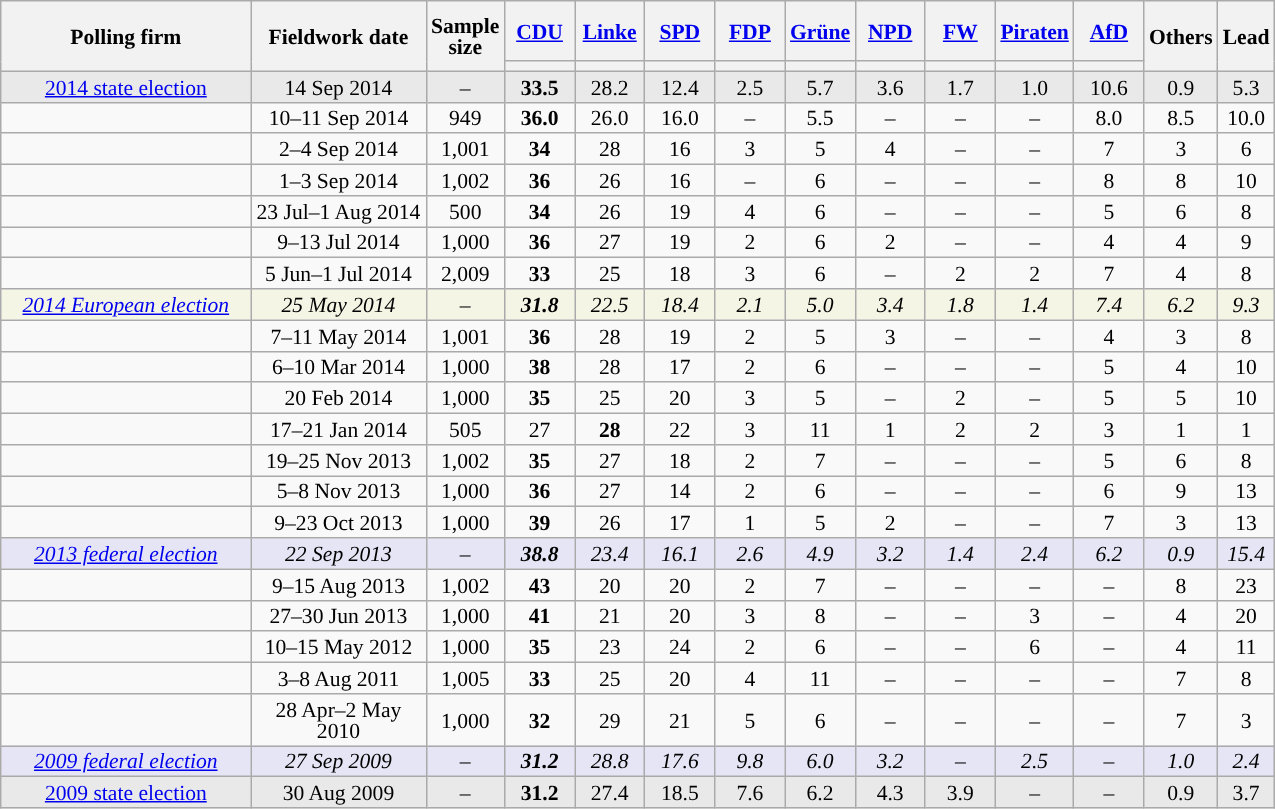<table class="wikitable sortable" style="text-align:center;font-size:90%;line-height:14px;">
<tr style="height:40px;">
<th style="width:160px;" rowspan="2">Polling firm</th>
<th style="width:110px;" rowspan="2">Fieldwork date</th>
<th style="width:35px;" rowspan="2">Sample<br>size</th>
<th class="unsortable" style="width:40px;"><a href='#'>CDU</a></th>
<th class="unsortable" style="width:40px;"><a href='#'>Linke</a></th>
<th class="unsortable" style="width:40px;"><a href='#'>SPD</a></th>
<th class="unsortable" style="width:40px;"><a href='#'>FDP</a></th>
<th class="unsortable" style="width:40px;"><a href='#'>Grüne</a></th>
<th class="unsortable" style="width:40px;"><a href='#'>NPD</a></th>
<th class="unsortable" style="width:40px;"><a href='#'>FW</a></th>
<th class="unsortable" style="width:40px;"><a href='#'>Piraten</a></th>
<th class="unsortable" style="width:40px;"><a href='#'>AfD</a></th>
<th class="unsortable" style="width:40px;" rowspan="2">Others</th>
<th style="width:30px;" rowspan="2">Lead</th>
</tr>
<tr>
<th style="background:"></th>
<th style="background:"></th>
<th style="background:"></th>
<th style="background:"></th>
<th style="background:"></th>
<th style="background:"></th>
<th style="background:"></th>
<th style="background:"></th>
<th style="background:"></th>
</tr>
<tr style="background:#E9E9E9;">
<td><a href='#'>2014 state election</a></td>
<td data-sort-value="2014-09-14">14 Sep 2014</td>
<td>–</td>
<td><strong>33.5</strong></td>
<td>28.2</td>
<td>12.4</td>
<td>2.5</td>
<td>5.7</td>
<td>3.6</td>
<td>1.7</td>
<td>1.0</td>
<td>10.6</td>
<td>0.9</td>
<td style="background:">5.3</td>
</tr>
<tr>
<td></td>
<td data-sort-value="2014-09-11">10–11 Sep 2014</td>
<td>949</td>
<td><strong>36.0</strong></td>
<td>26.0</td>
<td>16.0</td>
<td>–</td>
<td>5.5</td>
<td>–</td>
<td>–</td>
<td>–</td>
<td>8.0</td>
<td>8.5</td>
<td style="background:">10.0</td>
</tr>
<tr>
<td></td>
<td data-sort-value="2014-09-04">2–4 Sep 2014</td>
<td>1,001</td>
<td><strong>34</strong></td>
<td>28</td>
<td>16</td>
<td>3</td>
<td>5</td>
<td>4</td>
<td>–</td>
<td>–</td>
<td>7</td>
<td>3</td>
<td style="background:">6</td>
</tr>
<tr>
<td></td>
<td data-sort-value="2014-09-03">1–3 Sep 2014</td>
<td>1,002</td>
<td><strong>36</strong></td>
<td>26</td>
<td>16</td>
<td>–</td>
<td>6</td>
<td>–</td>
<td>–</td>
<td>–</td>
<td>8</td>
<td>8</td>
<td style="background:">10</td>
</tr>
<tr>
<td></td>
<td data-sort-value="2014-08-01">23 Jul–1 Aug 2014</td>
<td>500</td>
<td><strong>34</strong></td>
<td>26</td>
<td>19</td>
<td>4</td>
<td>6</td>
<td>–</td>
<td>–</td>
<td>–</td>
<td>5</td>
<td>6</td>
<td style="background:">8</td>
</tr>
<tr>
<td></td>
<td data-sort-value="2014-07-13">9–13 Jul 2014</td>
<td>1,000</td>
<td><strong>36</strong></td>
<td>27</td>
<td>19</td>
<td>2</td>
<td>6</td>
<td>2</td>
<td>–</td>
<td>–</td>
<td>4</td>
<td>4</td>
<td style="background:">9</td>
</tr>
<tr>
<td></td>
<td data-sort-value="2014-07-01">5 Jun–1 Jul 2014</td>
<td>2,009</td>
<td><strong>33</strong></td>
<td>25</td>
<td>18</td>
<td>3</td>
<td>6</td>
<td>–</td>
<td>2</td>
<td>2</td>
<td>7</td>
<td>4</td>
<td style="background:">8</td>
</tr>
<tr style="background:#F5F5E5;font-style:italic;">
<td><a href='#'>2014 European election</a></td>
<td data-sort-value="2014-05-25">25 May 2014</td>
<td>–</td>
<td><strong>31.8</strong></td>
<td>22.5</td>
<td>18.4</td>
<td>2.1</td>
<td>5.0</td>
<td>3.4</td>
<td>1.8</td>
<td>1.4</td>
<td>7.4</td>
<td>6.2</td>
<td style="background:">9.3</td>
</tr>
<tr>
<td></td>
<td data-sort-value="2014-05-11">7–11 May 2014</td>
<td>1,001</td>
<td><strong>36</strong></td>
<td>28</td>
<td>19</td>
<td>2</td>
<td>5</td>
<td>3</td>
<td>–</td>
<td>–</td>
<td>4</td>
<td>3</td>
<td style="background:">8</td>
</tr>
<tr>
<td></td>
<td data-sort-value="2014-03-10">6–10 Mar 2014</td>
<td>1,000</td>
<td><strong>38</strong></td>
<td>28</td>
<td>17</td>
<td>2</td>
<td>6</td>
<td>–</td>
<td>–</td>
<td>–</td>
<td>5</td>
<td>4</td>
<td style="background:">10</td>
</tr>
<tr>
<td></td>
<td data-sort-value="2014-02-20">20 Feb 2014</td>
<td>1,000</td>
<td><strong>35</strong></td>
<td>25</td>
<td>20</td>
<td>3</td>
<td>5</td>
<td>–</td>
<td>2</td>
<td>–</td>
<td>5</td>
<td>5</td>
<td style="background:">10</td>
</tr>
<tr>
<td></td>
<td data-sort-value="2014-01-21">17–21 Jan 2014</td>
<td>505</td>
<td>27</td>
<td><strong>28</strong></td>
<td>22</td>
<td>3</td>
<td>11</td>
<td>1</td>
<td>2</td>
<td>2</td>
<td>3</td>
<td>1</td>
<td style="background:">1</td>
</tr>
<tr>
<td></td>
<td data-sort-value="2013-11-25">19–25 Nov 2013</td>
<td>1,002</td>
<td><strong>35</strong></td>
<td>27</td>
<td>18</td>
<td>2</td>
<td>7</td>
<td>–</td>
<td>–</td>
<td>–</td>
<td>5</td>
<td>6</td>
<td style="background:">8</td>
</tr>
<tr>
<td></td>
<td data-sort-value="2013-11-08">5–8 Nov 2013</td>
<td>1,000</td>
<td><strong>36</strong></td>
<td>27</td>
<td>14</td>
<td>2</td>
<td>6</td>
<td>–</td>
<td>–</td>
<td>–</td>
<td>6</td>
<td>9</td>
<td style="background:">13</td>
</tr>
<tr>
<td></td>
<td data-sort-value="2013-10-23">9–23 Oct 2013</td>
<td>1,000</td>
<td><strong>39</strong></td>
<td>26</td>
<td>17</td>
<td>1</td>
<td>5</td>
<td>2</td>
<td>–</td>
<td>–</td>
<td>7</td>
<td>3</td>
<td style="background:">13</td>
</tr>
<tr style="background:#E5E5F5;font-style:italic;">
<td><a href='#'>2013 federal election</a></td>
<td data-sort-value="2013-09-22">22 Sep 2013</td>
<td>–</td>
<td><strong>38.8</strong></td>
<td>23.4</td>
<td>16.1</td>
<td>2.6</td>
<td>4.9</td>
<td>3.2</td>
<td>1.4</td>
<td>2.4</td>
<td>6.2</td>
<td>0.9</td>
<td style="background:">15.4</td>
</tr>
<tr>
<td></td>
<td data-sort-value="2013-08-15">9–15 Aug 2013</td>
<td>1,002</td>
<td><strong>43</strong></td>
<td>20</td>
<td>20</td>
<td>2</td>
<td>7</td>
<td>–</td>
<td>–</td>
<td>–</td>
<td>–</td>
<td>8</td>
<td style="background:">23</td>
</tr>
<tr>
<td></td>
<td data-sort-value="2013-06-30">27–30 Jun 2013</td>
<td>1,000</td>
<td><strong>41</strong></td>
<td>21</td>
<td>20</td>
<td>3</td>
<td>8</td>
<td>–</td>
<td>–</td>
<td>3</td>
<td>–</td>
<td>4</td>
<td style="background:">20</td>
</tr>
<tr>
<td></td>
<td data-sort-value="2012-05-15">10–15 May 2012</td>
<td>1,000</td>
<td><strong>35</strong></td>
<td>23</td>
<td>24</td>
<td>2</td>
<td>6</td>
<td>–</td>
<td>–</td>
<td>6</td>
<td>–</td>
<td>4</td>
<td style="background:">11</td>
</tr>
<tr>
<td></td>
<td data-sort-value="2011-08-08">3–8 Aug 2011</td>
<td>1,005</td>
<td><strong>33</strong></td>
<td>25</td>
<td>20</td>
<td>4</td>
<td>11</td>
<td>–</td>
<td>–</td>
<td>–</td>
<td>–</td>
<td>7</td>
<td style="background:">8</td>
</tr>
<tr>
<td></td>
<td data-sort-value="2010-05-02">28 Apr–2 May 2010</td>
<td>1,000</td>
<td><strong>32</strong></td>
<td>29</td>
<td>21</td>
<td>5</td>
<td>6</td>
<td>–</td>
<td>–</td>
<td>–</td>
<td>–</td>
<td>7</td>
<td style="background:">3</td>
</tr>
<tr style="background:#E5E5F5;font-style:italic;">
<td><a href='#'>2009 federal election</a></td>
<td data-sort-value="2009-09-27">27 Sep 2009</td>
<td>–</td>
<td><strong>31.2</strong></td>
<td>28.8</td>
<td>17.6</td>
<td>9.8</td>
<td>6.0</td>
<td>3.2</td>
<td>–</td>
<td>2.5</td>
<td>–</td>
<td>1.0</td>
<td style="background:">2.4</td>
</tr>
<tr style="background:#E9E9E9;">
<td><a href='#'>2009 state election</a></td>
<td data-sort-value="2009-08-30">30 Aug 2009</td>
<td>–</td>
<td><strong>31.2</strong></td>
<td>27.4</td>
<td>18.5</td>
<td>7.6</td>
<td>6.2</td>
<td>4.3</td>
<td>3.9</td>
<td>–</td>
<td>–</td>
<td>0.9</td>
<td style="background:">3.7</td>
</tr>
</table>
